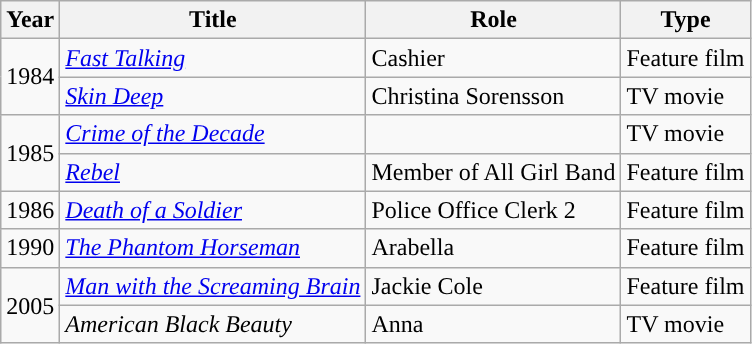<table class="wikitable">
<tr>
<th>Year</th>
<th>Title</th>
<th>Role</th>
<th>Type</th>
</tr>
<tr>
<td rowspan=2>1984</td>
<td><em><a href='#'>Fast Talking</a></em></td>
<td>Cashier</td>
<td>Feature film</td>
</tr>
<tr>
<td><em><a href='#'>Skin Deep</a></em></td>
<td>Christina Sorensson</td>
<td>TV movie</td>
</tr>
<tr>
<td rowspan=2>1985</td>
<td><em><a href='#'>Crime of the Decade</a></em></td>
<td></td>
<td>TV movie</td>
</tr>
<tr>
<td><em><a href='#'>Rebel</a></em></td>
<td>Member of All Girl Band</td>
<td>Feature film</td>
</tr>
<tr>
<td>1986</td>
<td><em><a href='#'>Death of a Soldier</a></em></td>
<td>Police Office Clerk 2</td>
<td>Feature film</td>
</tr>
<tr>
<td>1990</td>
<td><em><a href='#'>The Phantom Horseman</a></em></td>
<td>Arabella</td>
<td>Feature film</td>
</tr>
<tr>
<td rowspan=2>2005</td>
<td><em><a href='#'>Man with the Screaming Brain</a></em></td>
<td>Jackie Cole</td>
<td>Feature film</td>
</tr>
<tr>
<td><em>American Black Beauty</em></td>
<td>Anna</td>
<td>TV movie</td>
</tr>
</table>
